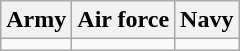<table class="wikitable" border="1">
<tr align=center>
<th>Army</th>
<th>Air force</th>
<th>Navy</th>
</tr>
<tr align=center>
<td></td>
<td></td>
<td></td>
</tr>
</table>
